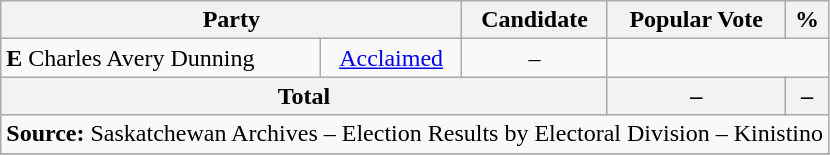<table class="wikitable">
<tr>
<th colspan="2">Party</th>
<th>Candidate</th>
<th>Popular Vote</th>
<th>%</th>
</tr>
<tr>
<td><strong>E</strong> Charles Avery Dunning</td>
<td align=center><a href='#'>Acclaimed</a></td>
<td align=center>–</td>
</tr>
<tr>
<th colspan=3>Total</th>
<th>–</th>
<th>–</th>
</tr>
<tr>
<td align="center" colspan=5><strong>Source:</strong>  Saskatchewan Archives – Election Results by Electoral Division – Kinistino</td>
</tr>
<tr>
</tr>
</table>
